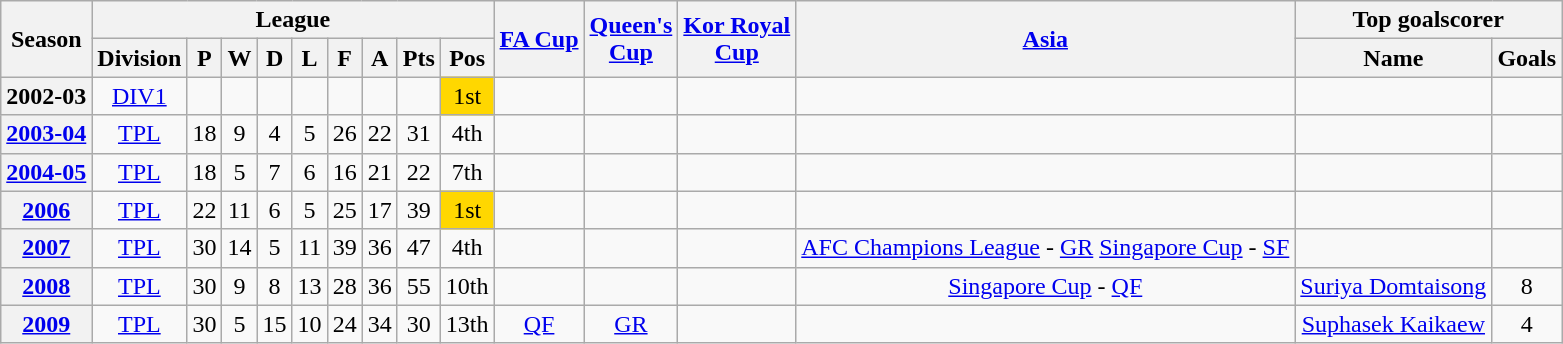<table class="wikitable" style="text-align: center">
<tr>
<th rowspan=2>Season</th>
<th colspan=9>League</th>
<th rowspan=2><a href='#'>FA Cup</a></th>
<th rowspan=2><a href='#'>Queen's<br>Cup</a></th>
<th rowspan=2><a href='#'>Kor Royal<br>Cup</a></th>
<th rowspan=2><a href='#'>Asia</a></th>
<th colspan=2>Top goalscorer</th>
</tr>
<tr>
<th>Division</th>
<th>P</th>
<th>W</th>
<th>D</th>
<th>L</th>
<th>F</th>
<th>A</th>
<th>Pts</th>
<th>Pos</th>
<th>Name</th>
<th>Goals</th>
</tr>
<tr>
<th>2002-03</th>
<td><a href='#'>DIV1</a></td>
<td></td>
<td></td>
<td></td>
<td></td>
<td></td>
<td></td>
<td></td>
<td bgcolor=Gold>1st</td>
<td></td>
<td></td>
<td></td>
<td></td>
<td></td>
<td></td>
</tr>
<tr>
<th><a href='#'>2003-04</a></th>
<td><a href='#'>TPL</a></td>
<td>18</td>
<td>9</td>
<td>4</td>
<td>5</td>
<td>26</td>
<td>22</td>
<td>31</td>
<td>4th</td>
<td></td>
<td></td>
<td></td>
<td></td>
<td></td>
<td></td>
</tr>
<tr>
<th><a href='#'>2004-05</a></th>
<td><a href='#'>TPL</a></td>
<td>18</td>
<td>5</td>
<td>7</td>
<td>6</td>
<td>16</td>
<td>21</td>
<td>22</td>
<td>7th</td>
<td></td>
<td></td>
<td></td>
<td></td>
<td></td>
<td></td>
</tr>
<tr>
<th><a href='#'>2006</a></th>
<td><a href='#'>TPL</a></td>
<td>22</td>
<td>11</td>
<td>6</td>
<td>5</td>
<td>25</td>
<td>17</td>
<td>39</td>
<td bgcolor=Gold>1st</td>
<td></td>
<td></td>
<td></td>
<td></td>
<td></td>
<td></td>
</tr>
<tr>
<th><a href='#'>2007</a></th>
<td><a href='#'>TPL</a></td>
<td>30</td>
<td>14</td>
<td>5</td>
<td>11</td>
<td>39</td>
<td>36</td>
<td>47</td>
<td>4th</td>
<td></td>
<td></td>
<td></td>
<td><a href='#'>AFC Champions League</a> - <a href='#'>GR</a> <a href='#'>Singapore Cup</a> - <a href='#'>SF</a></td>
<td></td>
<td></td>
</tr>
<tr>
<th><a href='#'>2008</a></th>
<td><a href='#'>TPL</a></td>
<td>30</td>
<td>9</td>
<td>8</td>
<td>13</td>
<td>28</td>
<td>36</td>
<td>55</td>
<td>10th</td>
<td></td>
<td></td>
<td></td>
<td><a href='#'>Singapore Cup</a> - <a href='#'>QF</a></td>
<td><a href='#'>Suriya Domtaisong</a></td>
<td>8</td>
</tr>
<tr>
<th><a href='#'>2009</a></th>
<td><a href='#'>TPL</a></td>
<td>30</td>
<td>5</td>
<td>15</td>
<td>10</td>
<td>24</td>
<td>34</td>
<td>30</td>
<td>13th</td>
<td><a href='#'>QF</a></td>
<td><a href='#'>GR</a></td>
<td></td>
<td></td>
<td><a href='#'>Suphasek Kaikaew</a></td>
<td>4</td>
</tr>
</table>
